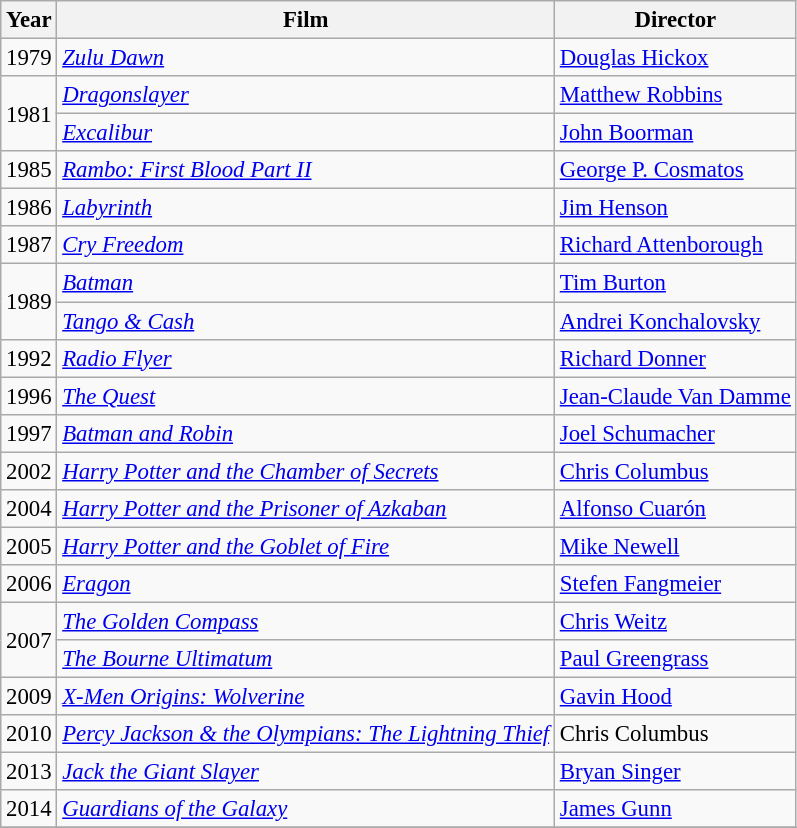<table class="wikitable" style="font-size: 95%;">
<tr>
<th>Year</th>
<th>Film</th>
<th>Director</th>
</tr>
<tr>
<td>1979</td>
<td><em><a href='#'>Zulu Dawn</a></em></td>
<td><a href='#'>Douglas Hickox</a></td>
</tr>
<tr>
<td rowspan="2">1981</td>
<td><em><a href='#'>Dragonslayer</a></em></td>
<td><a href='#'>Matthew Robbins</a></td>
</tr>
<tr>
<td><em><a href='#'>Excalibur</a></em></td>
<td><a href='#'>John Boorman</a></td>
</tr>
<tr>
<td>1985</td>
<td><em><a href='#'>Rambo: First Blood Part II</a></em></td>
<td><a href='#'>George P. Cosmatos</a></td>
</tr>
<tr>
<td>1986</td>
<td><em><a href='#'>Labyrinth</a></em></td>
<td><a href='#'>Jim Henson</a></td>
</tr>
<tr>
<td>1987</td>
<td><em><a href='#'>Cry Freedom</a></em></td>
<td><a href='#'>Richard Attenborough</a></td>
</tr>
<tr>
<td rowspan="2">1989</td>
<td><em><a href='#'>Batman</a></em></td>
<td><a href='#'>Tim Burton</a></td>
</tr>
<tr>
<td><em><a href='#'>Tango & Cash</a></em></td>
<td><a href='#'>Andrei Konchalovsky</a></td>
</tr>
<tr>
<td>1992</td>
<td><em><a href='#'>Radio Flyer</a></em></td>
<td><a href='#'>Richard Donner</a></td>
</tr>
<tr>
<td>1996</td>
<td><em><a href='#'>The Quest</a></em></td>
<td><a href='#'>Jean-Claude Van Damme</a></td>
</tr>
<tr>
<td>1997</td>
<td><em><a href='#'>Batman and Robin</a></em></td>
<td><a href='#'>Joel Schumacher</a></td>
</tr>
<tr>
<td>2002</td>
<td><em><a href='#'>Harry Potter and the Chamber of Secrets</a></em></td>
<td><a href='#'>Chris Columbus</a></td>
</tr>
<tr>
<td>2004</td>
<td><em><a href='#'>Harry Potter and the Prisoner of Azkaban</a></em></td>
<td><a href='#'>Alfonso Cuarón</a></td>
</tr>
<tr>
<td>2005</td>
<td><em><a href='#'>Harry Potter and the Goblet of Fire</a></em></td>
<td><a href='#'>Mike Newell</a></td>
</tr>
<tr>
<td>2006</td>
<td><em><a href='#'>Eragon</a></em></td>
<td><a href='#'>Stefen Fangmeier</a></td>
</tr>
<tr>
<td rowspan="2">2007</td>
<td><em><a href='#'>The Golden Compass</a></em></td>
<td><a href='#'>Chris Weitz</a></td>
</tr>
<tr>
<td><em><a href='#'>The Bourne Ultimatum</a></em></td>
<td><a href='#'>Paul Greengrass</a></td>
</tr>
<tr>
<td>2009</td>
<td><em><a href='#'>X-Men Origins: Wolverine</a></em></td>
<td><a href='#'>Gavin Hood</a></td>
</tr>
<tr>
<td>2010</td>
<td><em><a href='#'>Percy Jackson & the Olympians: The Lightning Thief</a></em></td>
<td>Chris Columbus</td>
</tr>
<tr>
<td>2013</td>
<td><em><a href='#'>Jack the Giant Slayer</a></em></td>
<td><a href='#'>Bryan Singer</a></td>
</tr>
<tr>
<td>2014</td>
<td><em><a href='#'>Guardians of the Galaxy</a></em></td>
<td><a href='#'>James Gunn</a></td>
</tr>
<tr>
</tr>
</table>
